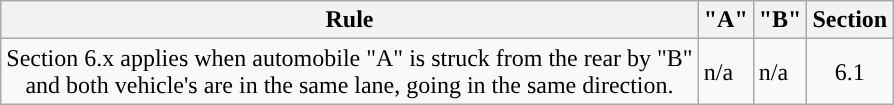<table class="wikitable">
<tr>
<th style="text-align: center;">Rule</th>
<th style="text-align: center;">"A"</th>
<th style="text-align: center;">"B"</th>
<th style="text-align: center;">Section</th>
</tr>
<tr>
<td style="text-align: center;">Section 6.x applies when automobile "A" is struck from the rear by "B"<br>and both vehicle's are in the same lane, going in the same direction.</td>
<td>n/a</td>
<td>n/a</td>
<td style="text-align: center;">6.1</td>
</tr>
</table>
